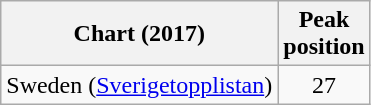<table class="wikitable">
<tr>
<th>Chart (2017)</th>
<th>Peak<br>position</th>
</tr>
<tr>
<td>Sweden (<a href='#'>Sverigetopplistan</a>)</td>
<td align="center">27</td>
</tr>
</table>
